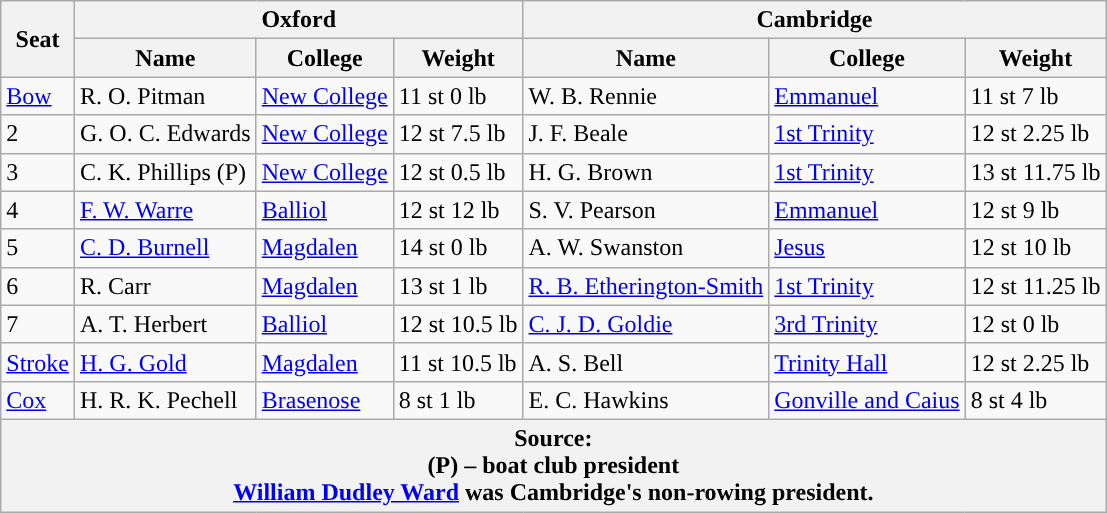<table class="wikitable">
<tr>
<th rowspan="2" scope="col">Seat</th>
<th colspan="3" scope="col">Oxford <br> </th>
<th colspan="3" scope="col">Cambridge <br> </th>
</tr>
<tr>
<th>Name</th>
<th>College</th>
<th>Weight</th>
<th>Name</th>
<th>College</th>
<th>Weight</th>
</tr>
<tr>
<td><a href='#'>Bow</a></td>
<td>R. O. Pitman</td>
<td><a href='#'>New College</a></td>
<td>11 st 0 lb</td>
<td>W. B. Rennie</td>
<td><a href='#'>Emmanuel</a></td>
<td>11 st 7 lb</td>
</tr>
<tr>
<td>2</td>
<td>G. O. C. Edwards</td>
<td><a href='#'>New College</a></td>
<td>12 st 7.5 lb</td>
<td>J. F. Beale</td>
<td><a href='#'>1st Trinity</a></td>
<td>12 st 2.25 lb</td>
</tr>
<tr>
<td>3</td>
<td>C. K. Phillips (P)</td>
<td><a href='#'>New College</a></td>
<td>12 st 0.5 lb</td>
<td>H. G. Brown</td>
<td><a href='#'>1st Trinity</a></td>
<td>13 st 11.75 lb</td>
</tr>
<tr>
<td>4</td>
<td><a href='#'>F. W. Warre</a></td>
<td><a href='#'>Balliol</a></td>
<td>12 st 12 lb</td>
<td>S. V. Pearson</td>
<td><a href='#'>Emmanuel</a></td>
<td>12 st 9 lb</td>
</tr>
<tr>
<td>5</td>
<td><a href='#'>C. D. Burnell</a></td>
<td><a href='#'>Magdalen</a></td>
<td>14 st 0 lb</td>
<td>A. W. Swanston</td>
<td><a href='#'>Jesus</a></td>
<td>12 st 10 lb</td>
</tr>
<tr>
<td>6</td>
<td>R. Carr</td>
<td><a href='#'>Magdalen</a></td>
<td>13 st 1 lb</td>
<td><a href='#'>R. B. Etherington-Smith</a></td>
<td><a href='#'>1st Trinity</a></td>
<td>12 st 11.25 lb</td>
</tr>
<tr>
<td>7</td>
<td>A. T. Herbert</td>
<td><a href='#'>Balliol</a></td>
<td>12 st 10.5 lb</td>
<td><a href='#'>C. J. D. Goldie</a></td>
<td><a href='#'>3rd Trinity</a></td>
<td>12 st 0 lb</td>
</tr>
<tr>
<td><a href='#'>Stroke</a></td>
<td><a href='#'>H. G. Gold</a></td>
<td><a href='#'>Magdalen</a></td>
<td>11 st 10.5 lb</td>
<td>A. S. Bell</td>
<td><a href='#'>Trinity Hall</a></td>
<td>12 st 2.25 lb</td>
</tr>
<tr>
<td><a href='#'>Cox</a></td>
<td>H. R. K. Pechell</td>
<td><a href='#'>Brasenose</a></td>
<td>8 st 1 lb</td>
<td>E. C. Hawkins</td>
<td><a href='#'>Gonville and Caius</a></td>
<td>8 st 4 lb</td>
</tr>
<tr>
<th colspan="7">Source:<br>(P) – boat club president<br><a href='#'>William Dudley Ward</a> was Cambridge's non-rowing president.</th>
</tr>
</table>
